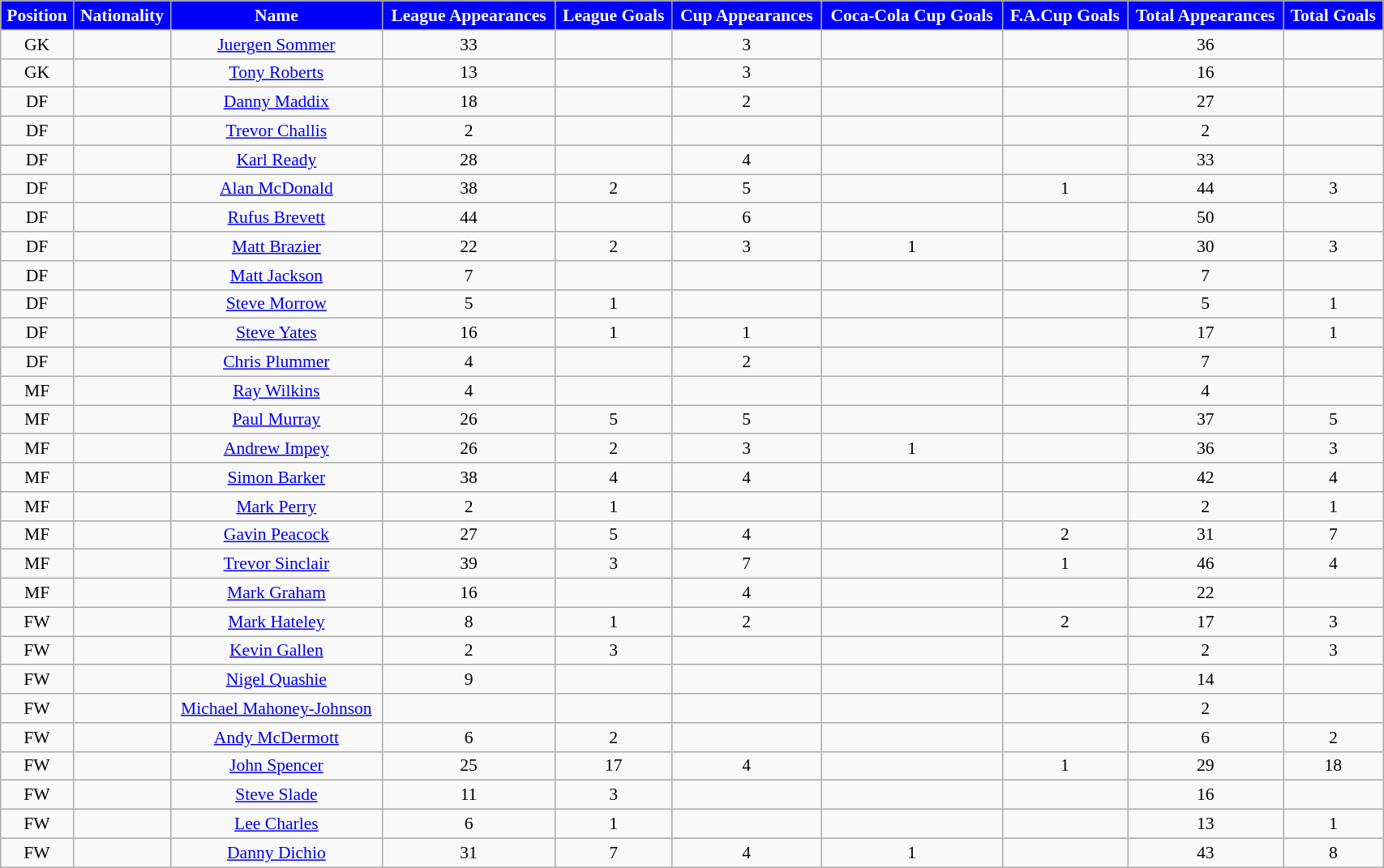<table class="wikitable" style="text-align:center; font-size:90%; width:90%;">
<tr>
<th style="background:#0000FF; color:#FFFFFF; text-align:center;">Position</th>
<th style="background:#0000FF; color:#FFFFFF; text-align:center;">Nationality</th>
<th style="background:#0000FF; color:#FFFFFF; text-align:center;"><strong>Name</strong></th>
<th style="background:#0000FF; color:#FFFFFF; text-align:center;">League Appearances</th>
<th style="background:#0000FF; color:#FFFFFF; text-align:center;">League Goals</th>
<th style="background:#0000FF; color:#FFFFFF; text-align:center;">Cup Appearances</th>
<th style="background:#0000FF; color:#FFFFFF; text-align:center;">Coca-Cola Cup Goals</th>
<th style="background:#0000FF; color:#FFFFFF; text-align:center;">F.A.Cup Goals</th>
<th style="background:#0000FF; color:#FFFFFF; text-align:center;">Total Appearances</th>
<th style="background:#0000FF; color:#FFFFFF; text-align:center;">Total Goals</th>
</tr>
<tr>
<td>GK</td>
<td></td>
<td><a href='#'>Juergen Sommer</a></td>
<td>33</td>
<td></td>
<td>3</td>
<td></td>
<td></td>
<td>36</td>
<td></td>
</tr>
<tr>
<td>GK</td>
<td></td>
<td><a href='#'>Tony Roberts</a></td>
<td>13</td>
<td></td>
<td>3</td>
<td></td>
<td></td>
<td>16</td>
<td></td>
</tr>
<tr>
<td>DF</td>
<td></td>
<td><a href='#'>Danny Maddix</a></td>
<td>18</td>
<td></td>
<td>2</td>
<td></td>
<td></td>
<td>27</td>
<td></td>
</tr>
<tr>
<td>DF</td>
<td></td>
<td><a href='#'>Trevor Challis</a></td>
<td>2</td>
<td></td>
<td></td>
<td></td>
<td></td>
<td>2</td>
<td></td>
</tr>
<tr>
<td>DF</td>
<td></td>
<td><a href='#'>Karl Ready</a></td>
<td>28</td>
<td></td>
<td>4</td>
<td></td>
<td></td>
<td>33</td>
<td></td>
</tr>
<tr>
<td>DF</td>
<td></td>
<td><a href='#'>Alan McDonald</a></td>
<td>38</td>
<td>2</td>
<td>5</td>
<td></td>
<td>1</td>
<td>44</td>
<td>3</td>
</tr>
<tr>
<td>DF</td>
<td></td>
<td><a href='#'>Rufus Brevett</a></td>
<td>44</td>
<td></td>
<td>6</td>
<td></td>
<td></td>
<td>50</td>
<td></td>
</tr>
<tr>
<td>DF</td>
<td></td>
<td><a href='#'>Matt Brazier</a></td>
<td>22</td>
<td>2</td>
<td>3</td>
<td>1</td>
<td></td>
<td>30</td>
<td>3</td>
</tr>
<tr>
<td>DF</td>
<td></td>
<td><a href='#'>Matt Jackson</a></td>
<td>7</td>
<td></td>
<td></td>
<td></td>
<td></td>
<td>7</td>
<td></td>
</tr>
<tr>
<td>DF</td>
<td></td>
<td><a href='#'>Steve Morrow</a></td>
<td>5</td>
<td>1</td>
<td></td>
<td></td>
<td></td>
<td>5</td>
<td>1</td>
</tr>
<tr>
<td>DF</td>
<td></td>
<td><a href='#'>Steve Yates</a></td>
<td>16</td>
<td>1</td>
<td>1</td>
<td></td>
<td></td>
<td>17</td>
<td>1</td>
</tr>
<tr>
<td>DF</td>
<td></td>
<td><a href='#'>Chris Plummer</a></td>
<td>4</td>
<td></td>
<td>2</td>
<td></td>
<td></td>
<td>7</td>
<td></td>
</tr>
<tr>
<td>MF</td>
<td></td>
<td><a href='#'>Ray Wilkins</a></td>
<td>4</td>
<td></td>
<td></td>
<td></td>
<td></td>
<td>4</td>
<td></td>
</tr>
<tr>
<td>MF</td>
<td></td>
<td><a href='#'>Paul Murray</a></td>
<td>26</td>
<td>5</td>
<td>5</td>
<td></td>
<td></td>
<td>37</td>
<td>5</td>
</tr>
<tr>
<td>MF</td>
<td></td>
<td><a href='#'>Andrew Impey</a></td>
<td>26</td>
<td>2</td>
<td>3</td>
<td>1</td>
<td></td>
<td>36</td>
<td>3</td>
</tr>
<tr>
<td>MF</td>
<td></td>
<td><a href='#'>Simon Barker</a></td>
<td>38</td>
<td>4</td>
<td>4</td>
<td></td>
<td></td>
<td>42</td>
<td>4</td>
</tr>
<tr>
<td>MF</td>
<td></td>
<td><a href='#'>Mark Perry</a></td>
<td>2</td>
<td>1</td>
<td></td>
<td></td>
<td></td>
<td>2</td>
<td>1</td>
</tr>
<tr>
<td>MF</td>
<td></td>
<td><a href='#'>Gavin Peacock</a></td>
<td>27</td>
<td>5</td>
<td>4</td>
<td></td>
<td>2</td>
<td>31</td>
<td>7</td>
</tr>
<tr>
<td>MF</td>
<td></td>
<td><a href='#'>Trevor Sinclair</a></td>
<td>39</td>
<td>3</td>
<td>7</td>
<td></td>
<td>1</td>
<td>46</td>
<td>4</td>
</tr>
<tr>
<td>MF</td>
<td></td>
<td><a href='#'>Mark Graham</a></td>
<td>16</td>
<td></td>
<td>4</td>
<td></td>
<td></td>
<td>22</td>
<td></td>
</tr>
<tr>
<td>FW</td>
<td></td>
<td><a href='#'>Mark Hateley</a></td>
<td>8</td>
<td>1</td>
<td>2</td>
<td></td>
<td>2</td>
<td>17</td>
<td>3</td>
</tr>
<tr>
<td>FW</td>
<td></td>
<td><a href='#'>Kevin Gallen</a></td>
<td>2</td>
<td>3</td>
<td></td>
<td></td>
<td></td>
<td>2</td>
<td>3</td>
</tr>
<tr>
<td>FW</td>
<td></td>
<td><a href='#'>Nigel Quashie</a></td>
<td>9</td>
<td></td>
<td></td>
<td></td>
<td></td>
<td>14</td>
<td></td>
</tr>
<tr>
<td>FW</td>
<td></td>
<td><a href='#'>Michael Mahoney-Johnson</a></td>
<td></td>
<td></td>
<td></td>
<td></td>
<td></td>
<td>2</td>
<td></td>
</tr>
<tr>
<td>FW</td>
<td></td>
<td><a href='#'>Andy McDermott</a></td>
<td>6</td>
<td>2</td>
<td></td>
<td></td>
<td></td>
<td>6</td>
<td>2</td>
</tr>
<tr>
<td>FW</td>
<td></td>
<td><a href='#'>John Spencer</a></td>
<td>25</td>
<td>17</td>
<td>4</td>
<td></td>
<td>1</td>
<td>29</td>
<td>18</td>
</tr>
<tr>
<td>FW</td>
<td></td>
<td><a href='#'>Steve Slade</a></td>
<td>11</td>
<td>3</td>
<td></td>
<td></td>
<td></td>
<td>16</td>
<td></td>
</tr>
<tr>
<td>FW</td>
<td></td>
<td><a href='#'>Lee Charles</a></td>
<td>6</td>
<td>1</td>
<td></td>
<td></td>
<td></td>
<td>13</td>
<td>1</td>
</tr>
<tr>
<td>FW</td>
<td></td>
<td><a href='#'>Danny Dichio</a></td>
<td>31</td>
<td>7</td>
<td>4</td>
<td>1</td>
<td></td>
<td>43</td>
<td>8</td>
</tr>
</table>
